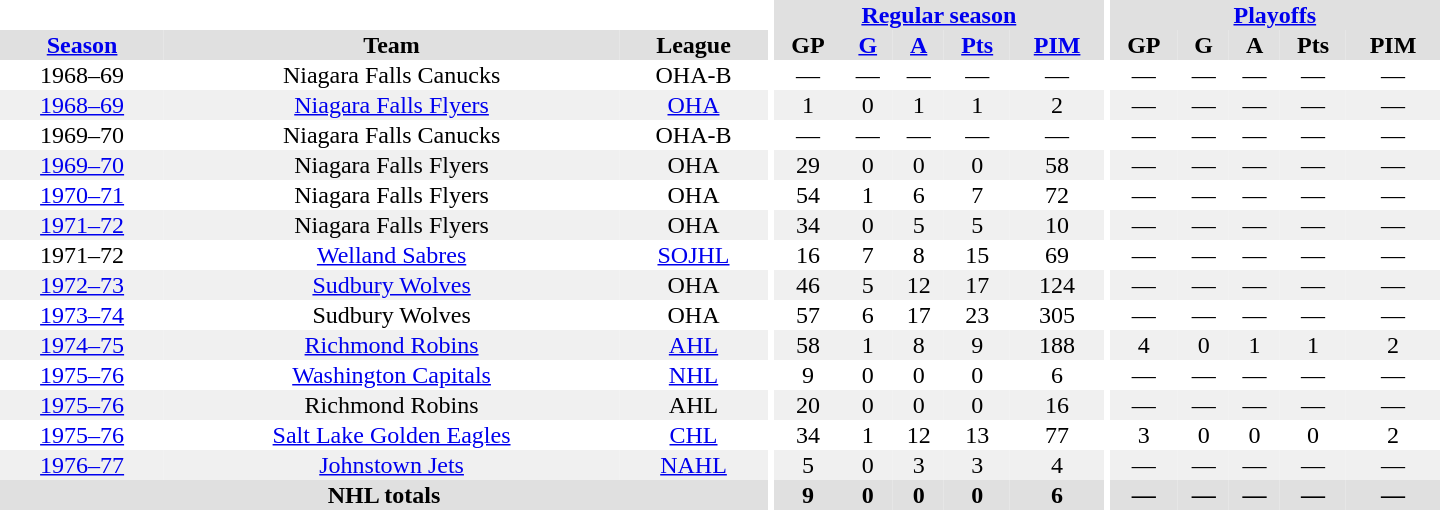<table border="0" cellpadding="1" cellspacing="0" style="text-align:center; width:60em">
<tr bgcolor="#e0e0e0">
<th colspan="3" bgcolor="#ffffff"></th>
<th rowspan="100" bgcolor="#ffffff"></th>
<th colspan="5"><a href='#'>Regular season</a></th>
<th rowspan="100" bgcolor="#ffffff"></th>
<th colspan="5"><a href='#'>Playoffs</a></th>
</tr>
<tr bgcolor="#e0e0e0">
<th><a href='#'>Season</a></th>
<th>Team</th>
<th>League</th>
<th>GP</th>
<th><a href='#'>G</a></th>
<th><a href='#'>A</a></th>
<th><a href='#'>Pts</a></th>
<th><a href='#'>PIM</a></th>
<th>GP</th>
<th>G</th>
<th>A</th>
<th>Pts</th>
<th>PIM</th>
</tr>
<tr>
<td>1968–69</td>
<td>Niagara Falls Canucks</td>
<td>OHA-B</td>
<td>—</td>
<td>—</td>
<td>—</td>
<td>—</td>
<td>—</td>
<td>—</td>
<td>—</td>
<td>—</td>
<td>—</td>
<td>—</td>
</tr>
<tr bgcolor="#f0f0f0">
<td><a href='#'>1968–69</a></td>
<td><a href='#'>Niagara Falls Flyers</a></td>
<td><a href='#'>OHA</a></td>
<td>1</td>
<td>0</td>
<td>1</td>
<td>1</td>
<td>2</td>
<td>—</td>
<td>—</td>
<td>—</td>
<td>—</td>
<td>—</td>
</tr>
<tr>
<td>1969–70</td>
<td>Niagara Falls Canucks</td>
<td>OHA-B</td>
<td>—</td>
<td>—</td>
<td>—</td>
<td>—</td>
<td>—</td>
<td>—</td>
<td>—</td>
<td>—</td>
<td>—</td>
<td>—</td>
</tr>
<tr bgcolor="#f0f0f0">
<td><a href='#'>1969–70</a></td>
<td>Niagara Falls Flyers</td>
<td>OHA</td>
<td>29</td>
<td>0</td>
<td>0</td>
<td>0</td>
<td>58</td>
<td>—</td>
<td>—</td>
<td>—</td>
<td>—</td>
<td>—</td>
</tr>
<tr>
<td><a href='#'>1970–71</a></td>
<td>Niagara Falls Flyers</td>
<td>OHA</td>
<td>54</td>
<td>1</td>
<td>6</td>
<td>7</td>
<td>72</td>
<td>—</td>
<td>—</td>
<td>—</td>
<td>—</td>
<td>—</td>
</tr>
<tr bgcolor="#f0f0f0">
<td><a href='#'>1971–72</a></td>
<td>Niagara Falls Flyers</td>
<td>OHA</td>
<td>34</td>
<td>0</td>
<td>5</td>
<td>5</td>
<td>10</td>
<td>—</td>
<td>—</td>
<td>—</td>
<td>—</td>
<td>—</td>
</tr>
<tr>
<td>1971–72</td>
<td><a href='#'>Welland Sabres</a></td>
<td><a href='#'>SOJHL</a></td>
<td>16</td>
<td>7</td>
<td>8</td>
<td>15</td>
<td>69</td>
<td>—</td>
<td>—</td>
<td>—</td>
<td>—</td>
<td>—</td>
</tr>
<tr bgcolor="#f0f0f0">
<td><a href='#'>1972–73</a></td>
<td><a href='#'>Sudbury Wolves</a></td>
<td>OHA</td>
<td>46</td>
<td>5</td>
<td>12</td>
<td>17</td>
<td>124</td>
<td>—</td>
<td>—</td>
<td>—</td>
<td>—</td>
<td>—</td>
</tr>
<tr>
<td><a href='#'>1973–74</a></td>
<td>Sudbury Wolves</td>
<td>OHA</td>
<td>57</td>
<td>6</td>
<td>17</td>
<td>23</td>
<td>305</td>
<td>—</td>
<td>—</td>
<td>—</td>
<td>—</td>
<td>—</td>
</tr>
<tr bgcolor="#f0f0f0">
<td><a href='#'>1974–75</a></td>
<td><a href='#'>Richmond Robins</a></td>
<td><a href='#'>AHL</a></td>
<td>58</td>
<td>1</td>
<td>8</td>
<td>9</td>
<td>188</td>
<td>4</td>
<td>0</td>
<td>1</td>
<td>1</td>
<td>2</td>
</tr>
<tr>
<td><a href='#'>1975–76</a></td>
<td><a href='#'>Washington Capitals</a></td>
<td><a href='#'>NHL</a></td>
<td>9</td>
<td>0</td>
<td>0</td>
<td>0</td>
<td>6</td>
<td>—</td>
<td>—</td>
<td>—</td>
<td>—</td>
<td>—</td>
</tr>
<tr bgcolor="#f0f0f0">
<td><a href='#'>1975–76</a></td>
<td>Richmond Robins</td>
<td>AHL</td>
<td>20</td>
<td>0</td>
<td>0</td>
<td>0</td>
<td>16</td>
<td>—</td>
<td>—</td>
<td>—</td>
<td>—</td>
<td>—</td>
</tr>
<tr>
<td><a href='#'>1975–76</a></td>
<td><a href='#'>Salt Lake Golden Eagles</a></td>
<td><a href='#'>CHL</a></td>
<td>34</td>
<td>1</td>
<td>12</td>
<td>13</td>
<td>77</td>
<td>3</td>
<td>0</td>
<td>0</td>
<td>0</td>
<td>2</td>
</tr>
<tr bgcolor="#f0f0f0">
<td><a href='#'>1976–77</a></td>
<td><a href='#'>Johnstown Jets</a></td>
<td><a href='#'>NAHL</a></td>
<td>5</td>
<td>0</td>
<td>3</td>
<td>3</td>
<td>4</td>
<td>—</td>
<td>—</td>
<td>—</td>
<td>—</td>
<td>—</td>
</tr>
<tr bgcolor="#e0e0e0">
<th colspan="3">NHL totals</th>
<th>9</th>
<th>0</th>
<th>0</th>
<th>0</th>
<th>6</th>
<th>—</th>
<th>—</th>
<th>—</th>
<th>—</th>
<th>—</th>
</tr>
</table>
